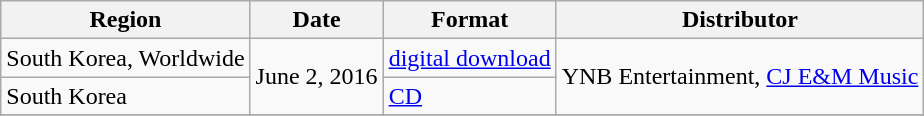<table class="wikitable plainrowheaders">
<tr>
<th>Region</th>
<th>Date</th>
<th>Format</th>
<th>Distributor</th>
</tr>
<tr>
<td>South Korea, Worldwide</td>
<td rowspan="2">June 2, 2016</td>
<td><a href='#'>digital download</a></td>
<td rowspan=2>YNB Entertainment, <a href='#'>CJ E&M Music</a></td>
</tr>
<tr>
<td>South Korea</td>
<td><a href='#'>CD</a></td>
</tr>
<tr>
</tr>
</table>
